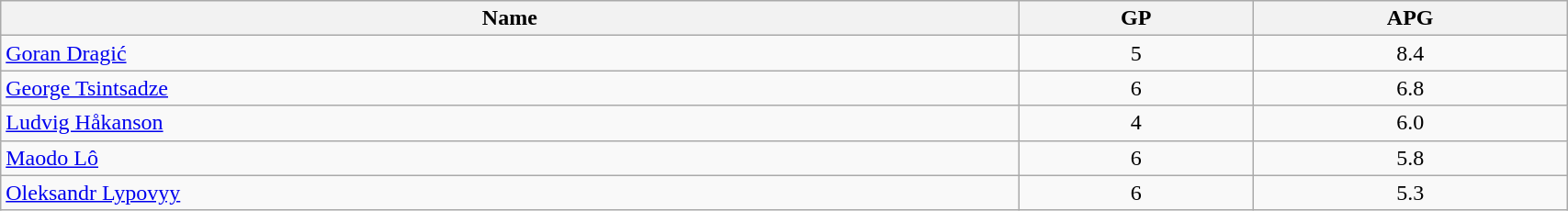<table class=wikitable width="90%">
<tr>
<th width="65%">Name</th>
<th width="15%">GP</th>
<th width="20%">APG</th>
</tr>
<tr>
<td> <a href='#'>Goran Dragić</a></td>
<td align=center>5</td>
<td align=center>8.4</td>
</tr>
<tr>
<td> <a href='#'>George Tsintsadze</a></td>
<td align=center>6</td>
<td align=center>6.8</td>
</tr>
<tr>
<td> <a href='#'>Ludvig Håkanson</a></td>
<td align=center>4</td>
<td align=center>6.0</td>
</tr>
<tr>
<td> <a href='#'>Maodo Lô</a></td>
<td align=center>6</td>
<td align=center>5.8</td>
</tr>
<tr>
<td> <a href='#'>Oleksandr Lypovyy</a></td>
<td align=center>6</td>
<td align=center>5.3</td>
</tr>
</table>
